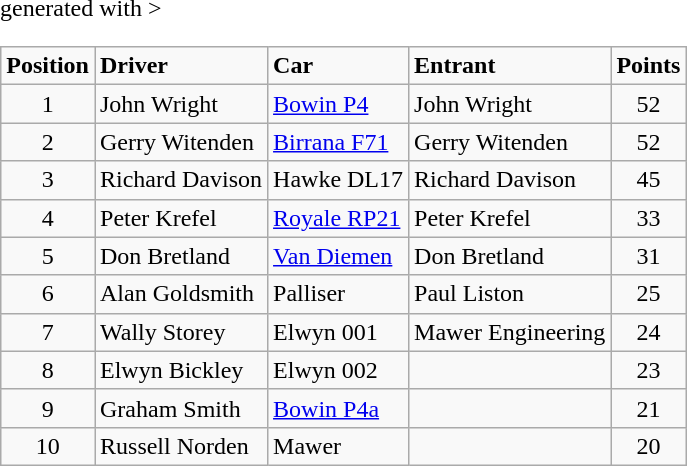<table class="wikitable" <hiddentext>generated with >
<tr style="font-weight:bold">
<td align="center">Position</td>
<td>Driver</td>
<td>Car</td>
<td>Entrant</td>
<td align="center">Points</td>
</tr>
<tr>
<td align="center">1</td>
<td>John Wright</td>
<td><a href='#'>Bowin P4</a></td>
<td>John Wright</td>
<td align="center">52</td>
</tr>
<tr>
<td align="center">2</td>
<td>Gerry Witenden</td>
<td><a href='#'>Birrana F71</a></td>
<td>Gerry Witenden</td>
<td align="center">52</td>
</tr>
<tr>
<td align="center">3</td>
<td>Richard Davison</td>
<td>Hawke DL17</td>
<td>Richard Davison</td>
<td align="center">45</td>
</tr>
<tr>
<td align="center">4</td>
<td>Peter Krefel</td>
<td><a href='#'>Royale RP21</a></td>
<td>Peter Krefel</td>
<td align="center">33</td>
</tr>
<tr>
<td align="center">5</td>
<td>Don Bretland</td>
<td><a href='#'>Van Diemen</a></td>
<td>Don Bretland</td>
<td align="center">31</td>
</tr>
<tr>
<td align="center">6</td>
<td>Alan Goldsmith</td>
<td>Palliser</td>
<td>Paul Liston</td>
<td align="center">25</td>
</tr>
<tr>
<td align="center">7</td>
<td>Wally Storey</td>
<td>Elwyn 001</td>
<td>Mawer Engineering</td>
<td align="center">24</td>
</tr>
<tr>
<td align="center">8</td>
<td>Elwyn Bickley</td>
<td>Elwyn 002</td>
<td></td>
<td align="center">23</td>
</tr>
<tr>
<td align="center">9</td>
<td>Graham Smith</td>
<td><a href='#'>Bowin P4a</a></td>
<td></td>
<td align="center">21</td>
</tr>
<tr>
<td align="center">10</td>
<td>Russell Norden</td>
<td>Mawer</td>
<td></td>
<td align="center">20</td>
</tr>
</table>
